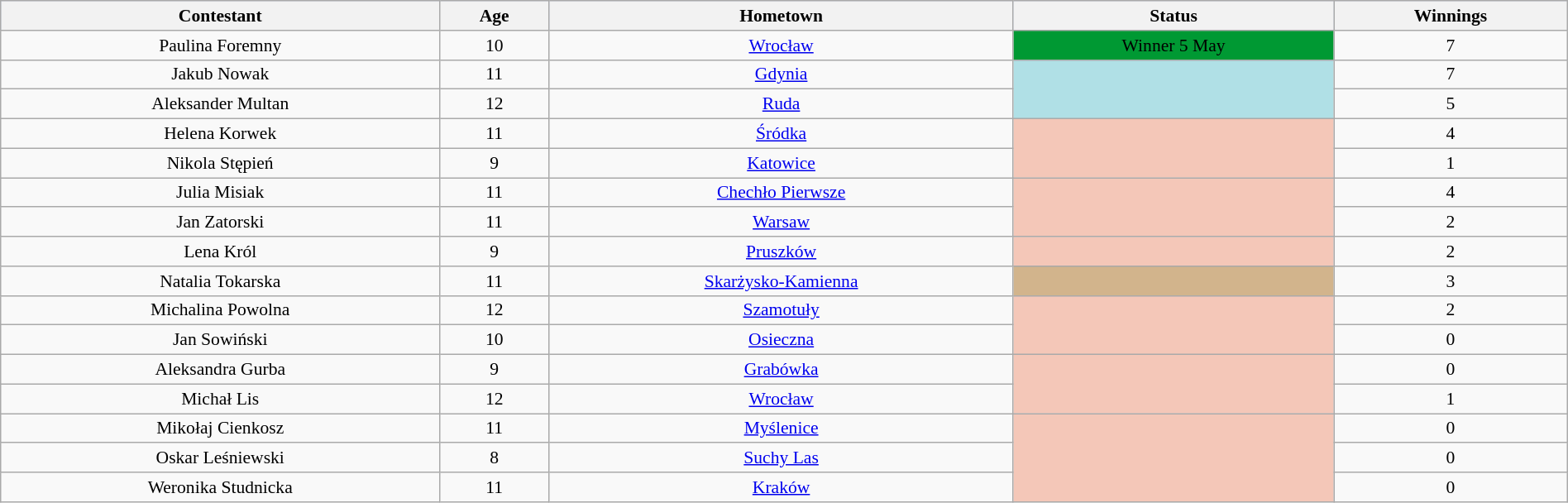<table class="wikitable sortable" style="text-align:center; font-size:90%; border-collapse:collapse; width:100%;">
<tr style="background:#C1D8FF;">
<th>Contestant</th>
<th>Age</th>
<th>Hometown</th>
<th>Status</th>
<th>Winnings</th>
</tr>
<tr>
<td>Paulina Foremny</td>
<td>10</td>
<td><a href='#'>Wrocław</a></td>
<td style="background:#093;"><span>Winner 5 May</span></td>
<td>7</td>
</tr>
<tr>
<td>Jakub Nowak</td>
<td>11</td>
<td><a href='#'>Gdynia</a></td>
<td style="background:#B0E0E6;" text-align:center;" rowspan="2"><br></td>
<td>7</td>
</tr>
<tr>
<td>Aleksander Multan</td>
<td>12</td>
<td><a href='#'>Ruda</a></td>
<td>5</td>
</tr>
<tr>
<td>Helena Korwek</td>
<td>11</td>
<td><a href='#'>Śródka</a></td>
<td style="background:#f4c7b8; text-align:center;" rowspan="2"></td>
<td>4</td>
</tr>
<tr>
<td>Nikola Stępień</td>
<td>9</td>
<td><a href='#'>Katowice</a></td>
<td>1</td>
</tr>
<tr>
<td>Julia Misiak</td>
<td>11</td>
<td><a href='#'>Chechło Pierwsze</a></td>
<td style="background:#f4c7b8; text-align:center;" rowspan="2"></td>
<td>4</td>
</tr>
<tr>
<td>Jan Zatorski</td>
<td>11</td>
<td><a href='#'>Warsaw</a></td>
<td>2</td>
</tr>
<tr>
<td>Lena Król</td>
<td>9</td>
<td><a href='#'>Pruszków</a></td>
<td style="background:#f4c7b8; text-align:center;" rowspan="1"></td>
<td>2</td>
</tr>
<tr>
<td>Natalia Tokarska</td>
<td>11</td>
<td><a href='#'>Skarżysko-Kamienna</a></td>
<td style="background:tan; text-align:center;" rowspan="1"></td>
<td>3</td>
</tr>
<tr>
<td>Michalina Powolna</td>
<td>12</td>
<td><a href='#'>Szamotuły</a></td>
<td style="background:#f4c7b8; text-align:center;" rowspan="2"></td>
<td>2</td>
</tr>
<tr>
<td>Jan Sowiński</td>
<td>10</td>
<td><a href='#'>Osieczna</a></td>
<td>0</td>
</tr>
<tr>
<td>Aleksandra Gurba</td>
<td>9</td>
<td><a href='#'>Grabówka</a></td>
<td style="background:#f4c7b8; text-align:center;" rowspan="2"></td>
<td>0</td>
</tr>
<tr>
<td>Michał Lis</td>
<td>12</td>
<td><a href='#'>Wrocław</a></td>
<td>1</td>
</tr>
<tr>
<td>Mikołaj Cienkosz</td>
<td>11</td>
<td><a href='#'>Myślenice</a></td>
<td style="background:#f4c7b8; text-align:center;" rowspan="3"></td>
<td>0</td>
</tr>
<tr>
<td>Oskar Leśniewski</td>
<td>8</td>
<td><a href='#'>Suchy Las</a></td>
<td>0</td>
</tr>
<tr>
<td>Weronika Studnicka</td>
<td>11</td>
<td><a href='#'>Kraków</a></td>
<td>0</td>
</tr>
</table>
